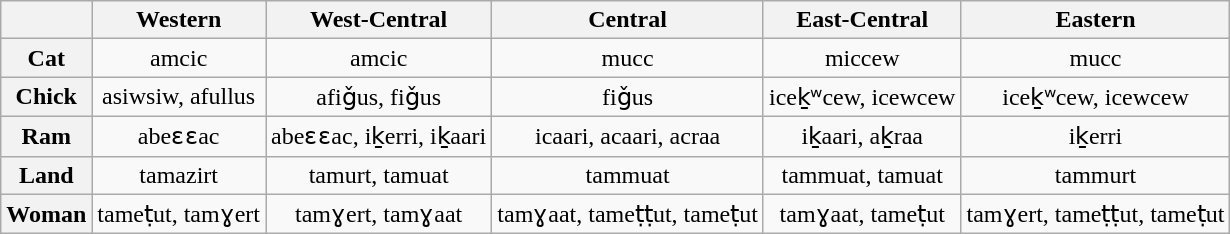<table class="wikitable">
<tr>
<th></th>
<th>Western</th>
<th>West-Central</th>
<th>Central</th>
<th>East-Central</th>
<th>Eastern</th>
</tr>
<tr style="text-align:center;">
<th>Cat</th>
<td>amcic</td>
<td>amcic</td>
<td>mucc</td>
<td>miccew</td>
<td>mucc</td>
</tr>
<tr style="text-align:center;">
<th>Chick</th>
<td>asiwsiw, afullus</td>
<td>afiǧus, fiǧus</td>
<td>fiǧus</td>
<td>iceḵʷcew, icewcew</td>
<td>iceḵʷcew, icewcew</td>
</tr>
<tr style="text-align:center;">
<th>Ram</th>
<td>abeɛɛac</td>
<td>abeɛɛac, iḵerri, iḵaari</td>
<td>icaari, acaari, acraa</td>
<td>iḵaari, aḵraa</td>
<td>iḵerri</td>
</tr>
<tr style="text-align:center;">
<th>Land</th>
<td>tamazirt</td>
<td>tamurt, tamuat</td>
<td>tammuat</td>
<td>tammuat, tamuat</td>
<td>tammurt</td>
</tr>
<tr style="text-align:center;">
<th>Woman</th>
<td>tameṭut, tamɣert</td>
<td>tamɣert, tamɣaat</td>
<td>tamɣaat, tameṭṭut, tameṭut</td>
<td>tamɣaat, tameṭut</td>
<td>tamɣert, tameṭṭut, tameṭut</td>
</tr>
</table>
